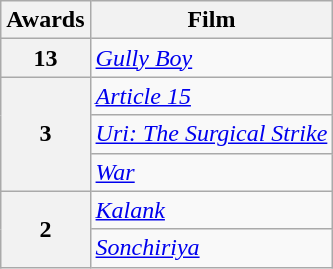<table class="wikitable" style="display:inline-table;">
<tr>
<th>Awards</th>
<th>Film</th>
</tr>
<tr>
<th scope=row>13</th>
<td><em><a href='#'>Gully Boy</a></em></td>
</tr>
<tr>
<th rowspan=3>3</th>
<td><em><a href='#'>Article 15</a></em></td>
</tr>
<tr>
<td><em><a href='#'>Uri: The Surgical Strike</a></em></td>
</tr>
<tr>
<td><em><a href='#'>War</a></em></td>
</tr>
<tr>
<th rowspan=2>2</th>
<td><em><a href='#'>Kalank</a></em></td>
</tr>
<tr>
<td><em><a href='#'>Sonchiriya</a></em></td>
</tr>
</table>
